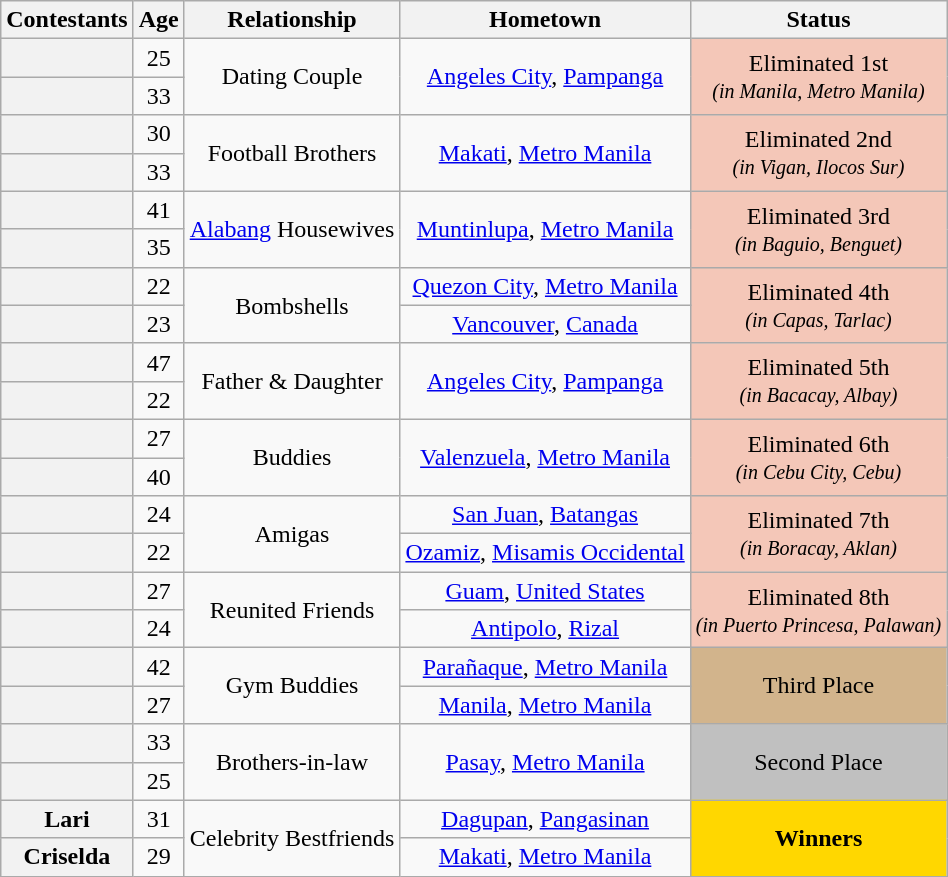<table class="wikitable sortable" style="text-align:center;">
<tr>
<th scope="col">Contestants</th>
<th scope="col">Age</th>
<th class="unsortable" scope="col">Relationship</th>
<th scope="col" class="unsortable">Hometown</th>
<th scope="col">Status</th>
</tr>
<tr>
<th scope="row"></th>
<td>25</td>
<td rowspan="2">Dating Couple</td>
<td rowspan="2"><a href='#'>Angeles City</a>, <a href='#'>Pampanga</a></td>
<td rowspan="2" bgcolor="f4c7b8">Eliminated 1st<br><small><em>(in Manila, Metro Manila)</em></small></td>
</tr>
<tr>
<th scope="row"></th>
<td>33</td>
</tr>
<tr>
<th scope="row"></th>
<td>30</td>
<td rowspan="2">Football Brothers</td>
<td rowspan="2"><a href='#'>Makati</a>, <a href='#'>Metro Manila</a></td>
<td rowspan="2" bgcolor="f4c7b8">Eliminated 2nd<br><small><em>(in Vigan, Ilocos Sur)</em></small></td>
</tr>
<tr>
<th scope="row"></th>
<td>33</td>
</tr>
<tr>
<th scope="row"></th>
<td>41</td>
<td rowspan="2"><a href='#'>Alabang</a> Housewives</td>
<td rowspan="2"><a href='#'>Muntinlupa</a>, <a href='#'>Metro Manila</a></td>
<td rowspan="2" bgcolor="f4c7b8">Eliminated 3rd<br><small><em>(in Baguio, Benguet)</em></small></td>
</tr>
<tr>
<th scope="row"></th>
<td>35</td>
</tr>
<tr>
<th scope="row"></th>
<td>22</td>
<td rowspan="2">Bombshells</td>
<td><a href='#'>Quezon City</a>, <a href='#'>Metro Manila</a></td>
<td rowspan="2" bgcolor="f4c7b8">Eliminated 4th<br><small><em>(in Capas, Tarlac)</em></small></td>
</tr>
<tr>
<th scope="row"></th>
<td>23</td>
<td><a href='#'>Vancouver</a>, <a href='#'>Canada</a></td>
</tr>
<tr>
<th scope="row"></th>
<td>47</td>
<td rowspan="2">Father & Daughter</td>
<td rowspan="2"><a href='#'>Angeles City</a>, <a href='#'>Pampanga</a></td>
<td rowspan="2" bgcolor="f4c7b8">Eliminated 5th<br><small><em>(in Bacacay, Albay)</em></small></td>
</tr>
<tr>
<th scope="row"></th>
<td>22</td>
</tr>
<tr>
<th scope="row"></th>
<td>27</td>
<td rowspan="2">Buddies</td>
<td rowspan="2"><a href='#'>Valenzuela</a>, <a href='#'>Metro Manila</a></td>
<td rowspan="2" bgcolor="f4c7b8">Eliminated 6th<br><small><em>(in Cebu City, Cebu)</em></small></td>
</tr>
<tr>
<th scope="row"></th>
<td>40</td>
</tr>
<tr>
<th scope="row"></th>
<td>24</td>
<td rowspan="2">Amigas</td>
<td><a href='#'>San Juan</a>, <a href='#'>Batangas</a></td>
<td rowspan="2" bgcolor="f4c7b8">Eliminated 7th<br><small><em>(in Boracay, Aklan)</em></small></td>
</tr>
<tr>
<th scope="row"></th>
<td>22</td>
<td><a href='#'>Ozamiz</a>, <a href='#'>Misamis Occidental</a></td>
</tr>
<tr>
<th scope="row"></th>
<td>27</td>
<td rowspan="2">Reunited Friends</td>
<td><a href='#'>Guam</a>, <a href='#'>United States</a></td>
<td rowspan="2" bgcolor="f4c7b8">Eliminated 8th<br><small><em>(in Puerto Princesa, Palawan)</em></small></td>
</tr>
<tr>
<th scope="row"></th>
<td>24</td>
<td><a href='#'>Antipolo</a>, <a href='#'>Rizal</a></td>
</tr>
<tr>
<th scope="row"></th>
<td>42</td>
<td rowspan="2">Gym Buddies</td>
<td><a href='#'>Parañaque</a>, <a href='#'>Metro Manila</a></td>
<td rowspan="2" bgcolor="tan">Third Place</td>
</tr>
<tr>
<th scope="row"></th>
<td>27</td>
<td><a href='#'>Manila</a>, <a href='#'>Metro Manila</a></td>
</tr>
<tr>
<th scope="row"></th>
<td>33</td>
<td rowspan="2">Brothers-in-law</td>
<td rowspan="2"><a href='#'>Pasay</a>, <a href='#'>Metro Manila</a></td>
<td rowspan="2" bgcolor="silver">Second Place</td>
</tr>
<tr>
<th scope="row"></th>
<td>25</td>
</tr>
<tr>
<th scope="row">Lari </th>
<td>31</td>
<td rowspan="2">Celebrity Bestfriends</td>
<td><a href='#'>Dagupan</a>, <a href='#'>Pangasinan</a></td>
<td rowspan="2" bgcolor="gold"><strong>Winners</strong></td>
</tr>
<tr>
<th scope="row">Criselda </th>
<td>29</td>
<td><a href='#'>Makati</a>, <a href='#'>Metro Manila</a></td>
</tr>
</table>
